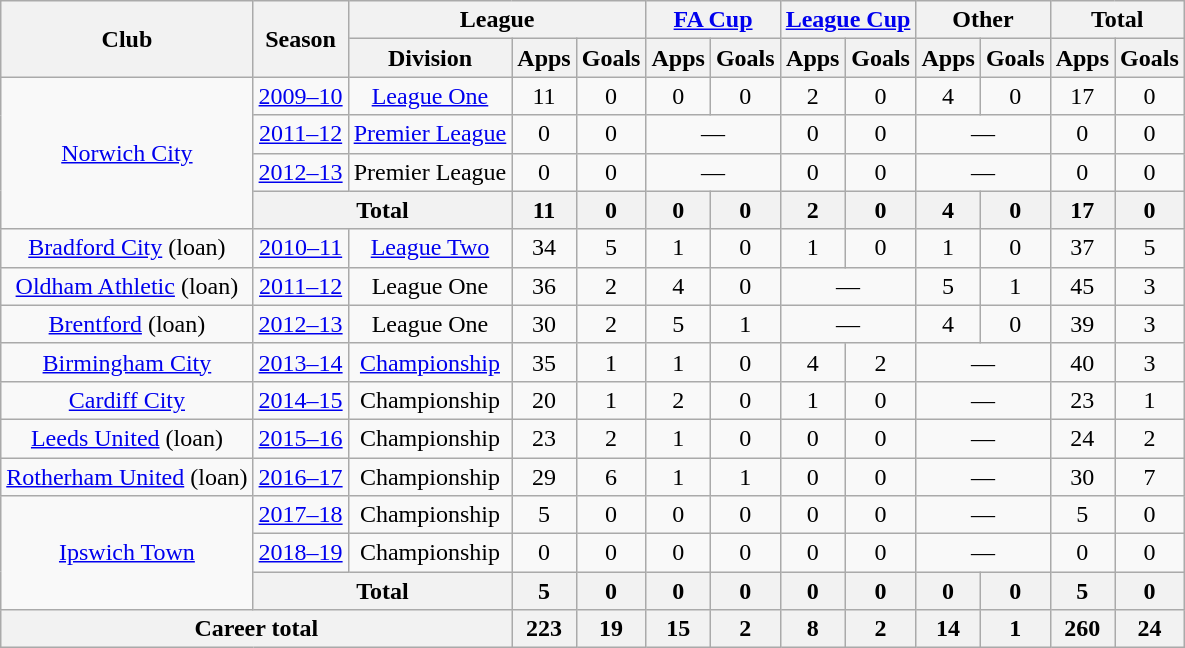<table class=wikitable style=text-align:center>
<tr>
<th rowspan=2>Club</th>
<th rowspan=2>Season</th>
<th colspan=3>League</th>
<th colspan=2><a href='#'>FA Cup</a></th>
<th colspan=2><a href='#'>League Cup</a></th>
<th colspan=2>Other</th>
<th colspan=2>Total</th>
</tr>
<tr>
<th>Division</th>
<th>Apps</th>
<th>Goals</th>
<th>Apps</th>
<th>Goals</th>
<th>Apps</th>
<th>Goals</th>
<th>Apps</th>
<th>Goals</th>
<th>Apps</th>
<th>Goals</th>
</tr>
<tr>
<td rowspan=4><a href='#'>Norwich City</a></td>
<td><a href='#'>2009–10</a></td>
<td><a href='#'>League One</a></td>
<td>11</td>
<td>0</td>
<td>0</td>
<td>0</td>
<td>2</td>
<td>0</td>
<td>4</td>
<td>0</td>
<td>17</td>
<td>0</td>
</tr>
<tr>
<td><a href='#'>2011–12</a></td>
<td><a href='#'>Premier League</a></td>
<td>0</td>
<td>0</td>
<td colspan=2>—</td>
<td>0</td>
<td>0</td>
<td colspan=2>—</td>
<td>0</td>
<td>0</td>
</tr>
<tr>
<td><a href='#'>2012–13</a></td>
<td>Premier League</td>
<td>0</td>
<td>0</td>
<td colspan=2>—</td>
<td>0</td>
<td>0</td>
<td colspan=2>—</td>
<td>0</td>
<td>0</td>
</tr>
<tr>
<th colspan=2>Total</th>
<th>11</th>
<th>0</th>
<th>0</th>
<th>0</th>
<th>2</th>
<th>0</th>
<th>4</th>
<th>0</th>
<th>17</th>
<th>0</th>
</tr>
<tr>
<td><a href='#'>Bradford City</a> (loan)</td>
<td><a href='#'>2010–11</a></td>
<td><a href='#'>League Two</a></td>
<td>34</td>
<td>5</td>
<td>1</td>
<td>0</td>
<td>1</td>
<td>0</td>
<td>1</td>
<td>0</td>
<td>37</td>
<td>5</td>
</tr>
<tr>
<td><a href='#'>Oldham Athletic</a> (loan)</td>
<td><a href='#'>2011–12</a></td>
<td>League One</td>
<td>36</td>
<td>2</td>
<td>4</td>
<td>0</td>
<td colspan=2>—</td>
<td>5</td>
<td>1</td>
<td>45</td>
<td>3</td>
</tr>
<tr>
<td><a href='#'>Brentford</a> (loan)</td>
<td><a href='#'>2012–13</a></td>
<td>League One</td>
<td>30</td>
<td>2</td>
<td>5</td>
<td>1</td>
<td colspan=2>—</td>
<td>4</td>
<td>0</td>
<td>39</td>
<td>3</td>
</tr>
<tr>
<td><a href='#'>Birmingham City</a></td>
<td><a href='#'>2013–14</a></td>
<td><a href='#'>Championship</a></td>
<td>35</td>
<td>1</td>
<td>1</td>
<td>0</td>
<td>4</td>
<td>2</td>
<td colspan=2>—</td>
<td>40</td>
<td>3</td>
</tr>
<tr>
<td><a href='#'>Cardiff City</a></td>
<td><a href='#'>2014–15</a></td>
<td>Championship</td>
<td>20</td>
<td>1</td>
<td>2</td>
<td>0</td>
<td>1</td>
<td>0</td>
<td colspan=2>—</td>
<td>23</td>
<td>1</td>
</tr>
<tr>
<td><a href='#'>Leeds United</a> (loan)</td>
<td><a href='#'>2015–16</a></td>
<td>Championship</td>
<td>23</td>
<td>2</td>
<td>1</td>
<td>0</td>
<td>0</td>
<td>0</td>
<td colspan=2>—</td>
<td>24</td>
<td>2</td>
</tr>
<tr>
<td><a href='#'>Rotherham United</a> (loan)</td>
<td><a href='#'>2016–17</a></td>
<td>Championship</td>
<td>29</td>
<td>6</td>
<td>1</td>
<td>1</td>
<td>0</td>
<td>0</td>
<td colspan=2>—</td>
<td>30</td>
<td>7</td>
</tr>
<tr>
<td rowspan=3><a href='#'>Ipswich Town</a></td>
<td><a href='#'>2017–18</a></td>
<td>Championship</td>
<td>5</td>
<td>0</td>
<td>0</td>
<td>0</td>
<td>0</td>
<td>0</td>
<td colspan=2>—</td>
<td>5</td>
<td>0</td>
</tr>
<tr>
<td><a href='#'>2018–19</a></td>
<td>Championship</td>
<td>0</td>
<td>0</td>
<td>0</td>
<td>0</td>
<td>0</td>
<td>0</td>
<td colspan=2>—</td>
<td>0</td>
<td>0</td>
</tr>
<tr>
<th colspan=2>Total</th>
<th>5</th>
<th>0</th>
<th>0</th>
<th>0</th>
<th>0</th>
<th>0</th>
<th>0</th>
<th>0</th>
<th>5</th>
<th>0</th>
</tr>
<tr>
<th colspan=3>Career total</th>
<th>223</th>
<th>19</th>
<th>15</th>
<th>2</th>
<th>8</th>
<th>2</th>
<th>14</th>
<th>1</th>
<th>260</th>
<th>24</th>
</tr>
</table>
